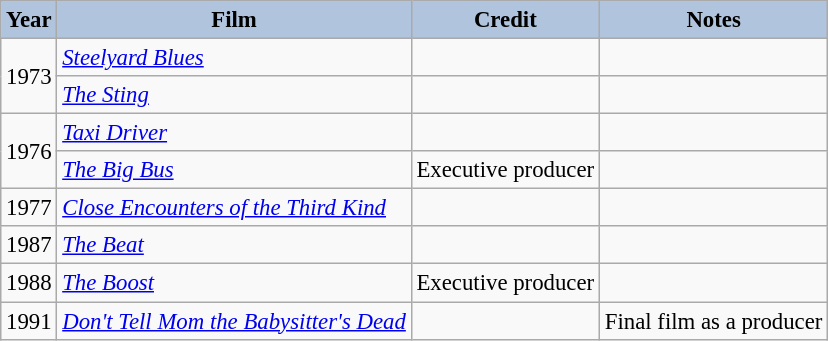<table class="wikitable" style="font-size:95%;">
<tr>
<th style="background:#B0C4DE;">Year</th>
<th style="background:#B0C4DE;">Film</th>
<th style="background:#B0C4DE;">Credit</th>
<th style="background:#B0C4DE;">Notes</th>
</tr>
<tr>
<td rowspan=2>1973</td>
<td><em><a href='#'>Steelyard Blues</a></em></td>
<td></td>
<td></td>
</tr>
<tr>
<td><em><a href='#'>The Sting</a></em></td>
<td></td>
<td></td>
</tr>
<tr>
<td rowspan=2>1976</td>
<td><em><a href='#'>Taxi Driver</a></em></td>
<td></td>
<td></td>
</tr>
<tr>
<td><em><a href='#'>The Big Bus</a></em></td>
<td>Executive producer</td>
<td></td>
</tr>
<tr>
<td>1977</td>
<td><em><a href='#'>Close Encounters of the Third Kind</a></em></td>
<td></td>
<td></td>
</tr>
<tr>
<td>1987</td>
<td><em><a href='#'>The Beat</a></em></td>
<td></td>
<td></td>
</tr>
<tr>
<td>1988</td>
<td><em><a href='#'>The Boost</a></em></td>
<td>Executive producer</td>
<td></td>
</tr>
<tr>
<td>1991</td>
<td><em><a href='#'>Don't Tell Mom the Babysitter's Dead</a></em></td>
<td></td>
<td>Final film as a producer</td>
</tr>
</table>
